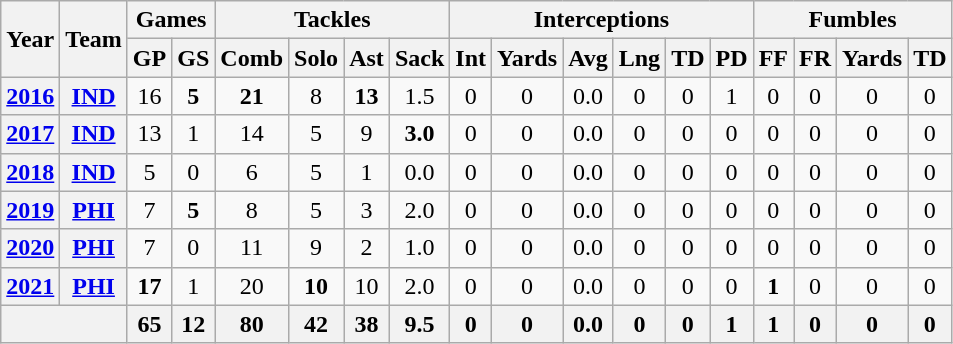<table class="wikitable" style="text-align:center">
<tr>
<th rowspan="2">Year</th>
<th rowspan="2">Team</th>
<th colspan="2">Games</th>
<th colspan="4">Tackles</th>
<th colspan="6">Interceptions</th>
<th colspan="4">Fumbles</th>
</tr>
<tr>
<th>GP</th>
<th>GS</th>
<th>Comb</th>
<th>Solo</th>
<th>Ast</th>
<th>Sack</th>
<th>Int</th>
<th>Yards</th>
<th>Avg</th>
<th>Lng</th>
<th>TD</th>
<th>PD</th>
<th>FF</th>
<th>FR</th>
<th>Yards</th>
<th>TD</th>
</tr>
<tr>
<th><a href='#'>2016</a></th>
<th><a href='#'>IND</a></th>
<td>16</td>
<td><strong>5</strong></td>
<td><strong>21</strong></td>
<td>8</td>
<td><strong>13</strong></td>
<td>1.5</td>
<td>0</td>
<td>0</td>
<td>0.0</td>
<td>0</td>
<td>0</td>
<td>1</td>
<td>0</td>
<td>0</td>
<td>0</td>
<td>0</td>
</tr>
<tr>
<th><a href='#'>2017</a></th>
<th><a href='#'>IND</a></th>
<td>13</td>
<td>1</td>
<td>14</td>
<td>5</td>
<td>9</td>
<td><strong>3.0</strong></td>
<td>0</td>
<td>0</td>
<td>0.0</td>
<td>0</td>
<td>0</td>
<td>0</td>
<td>0</td>
<td>0</td>
<td>0</td>
<td>0</td>
</tr>
<tr>
<th><a href='#'>2018</a></th>
<th><a href='#'>IND</a></th>
<td>5</td>
<td>0</td>
<td>6</td>
<td>5</td>
<td>1</td>
<td>0.0</td>
<td>0</td>
<td>0</td>
<td>0.0</td>
<td>0</td>
<td>0</td>
<td>0</td>
<td>0</td>
<td>0</td>
<td>0</td>
<td>0</td>
</tr>
<tr>
<th><a href='#'>2019</a></th>
<th><a href='#'>PHI</a></th>
<td>7</td>
<td><strong>5</strong></td>
<td>8</td>
<td>5</td>
<td>3</td>
<td>2.0</td>
<td>0</td>
<td>0</td>
<td>0.0</td>
<td>0</td>
<td>0</td>
<td>0</td>
<td>0</td>
<td>0</td>
<td>0</td>
<td>0</td>
</tr>
<tr>
<th><a href='#'>2020</a></th>
<th><a href='#'>PHI</a></th>
<td>7</td>
<td>0</td>
<td>11</td>
<td>9</td>
<td>2</td>
<td>1.0</td>
<td>0</td>
<td>0</td>
<td>0.0</td>
<td>0</td>
<td>0</td>
<td>0</td>
<td>0</td>
<td>0</td>
<td>0</td>
<td>0</td>
</tr>
<tr>
<th><a href='#'>2021</a></th>
<th><a href='#'>PHI</a></th>
<td><strong>17</strong></td>
<td>1</td>
<td>20</td>
<td><strong>10</strong></td>
<td>10</td>
<td>2.0</td>
<td>0</td>
<td>0</td>
<td>0.0</td>
<td>0</td>
<td>0</td>
<td>0</td>
<td><strong>1</strong></td>
<td>0</td>
<td>0</td>
<td>0</td>
</tr>
<tr>
<th colspan="2"></th>
<th>65</th>
<th>12</th>
<th>80</th>
<th>42</th>
<th>38</th>
<th>9.5</th>
<th>0</th>
<th>0</th>
<th>0.0</th>
<th>0</th>
<th>0</th>
<th>1</th>
<th>1</th>
<th>0</th>
<th>0</th>
<th>0</th>
</tr>
</table>
